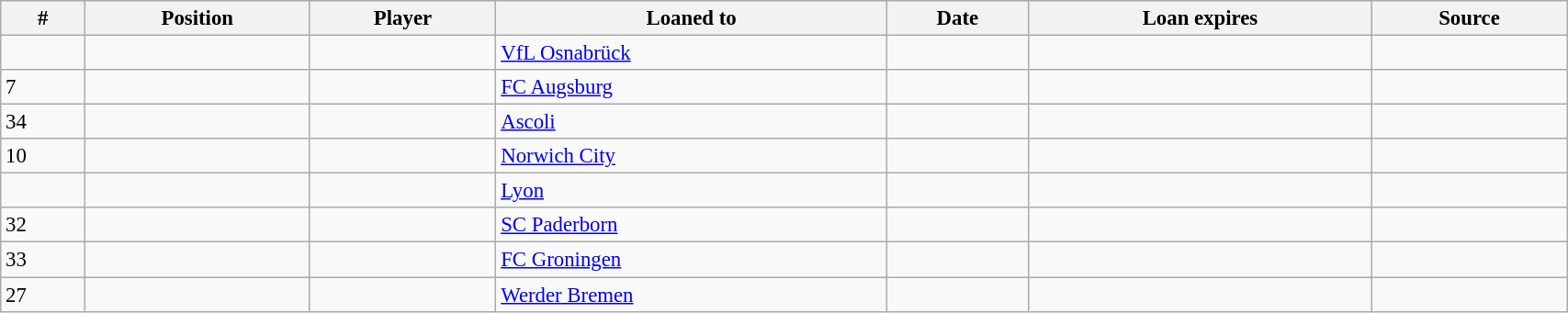<table class="wikitable sortable" style="width:90%; text-align:center; font-size:95%; text-align:left;">
<tr>
<th>#</th>
<th>Position</th>
<th>Player</th>
<th>Loaned to</th>
<th>Date</th>
<th>Loan expires</th>
<th>Source</th>
</tr>
<tr>
<td></td>
<td></td>
<td></td>
<td> <a href='#'>VfL Osnabrück</a></td>
<td></td>
<td></td>
<td></td>
</tr>
<tr>
<td>7</td>
<td></td>
<td></td>
<td> <a href='#'>FC Augsburg</a></td>
<td></td>
<td></td>
<td></td>
</tr>
<tr>
<td>34</td>
<td></td>
<td></td>
<td> <a href='#'>Ascoli</a></td>
<td></td>
<td></td>
<td></td>
</tr>
<tr>
<td>10</td>
<td></td>
<td></td>
<td> <a href='#'>Norwich City</a></td>
<td></td>
<td></td>
<td></td>
</tr>
<tr>
<td></td>
<td></td>
<td></td>
<td> <a href='#'>Lyon</a></td>
<td></td>
<td></td>
<td></td>
</tr>
<tr>
<td>32</td>
<td></td>
<td></td>
<td> <a href='#'>SC Paderborn</a></td>
<td></td>
<td></td>
<td></td>
</tr>
<tr>
<td>33</td>
<td></td>
<td></td>
<td> <a href='#'>FC Groningen</a></td>
<td></td>
<td></td>
<td></td>
</tr>
<tr>
<td>27</td>
<td></td>
<td></td>
<td> <a href='#'>Werder Bremen</a></td>
<td></td>
<td></td>
<td></td>
</tr>
</table>
